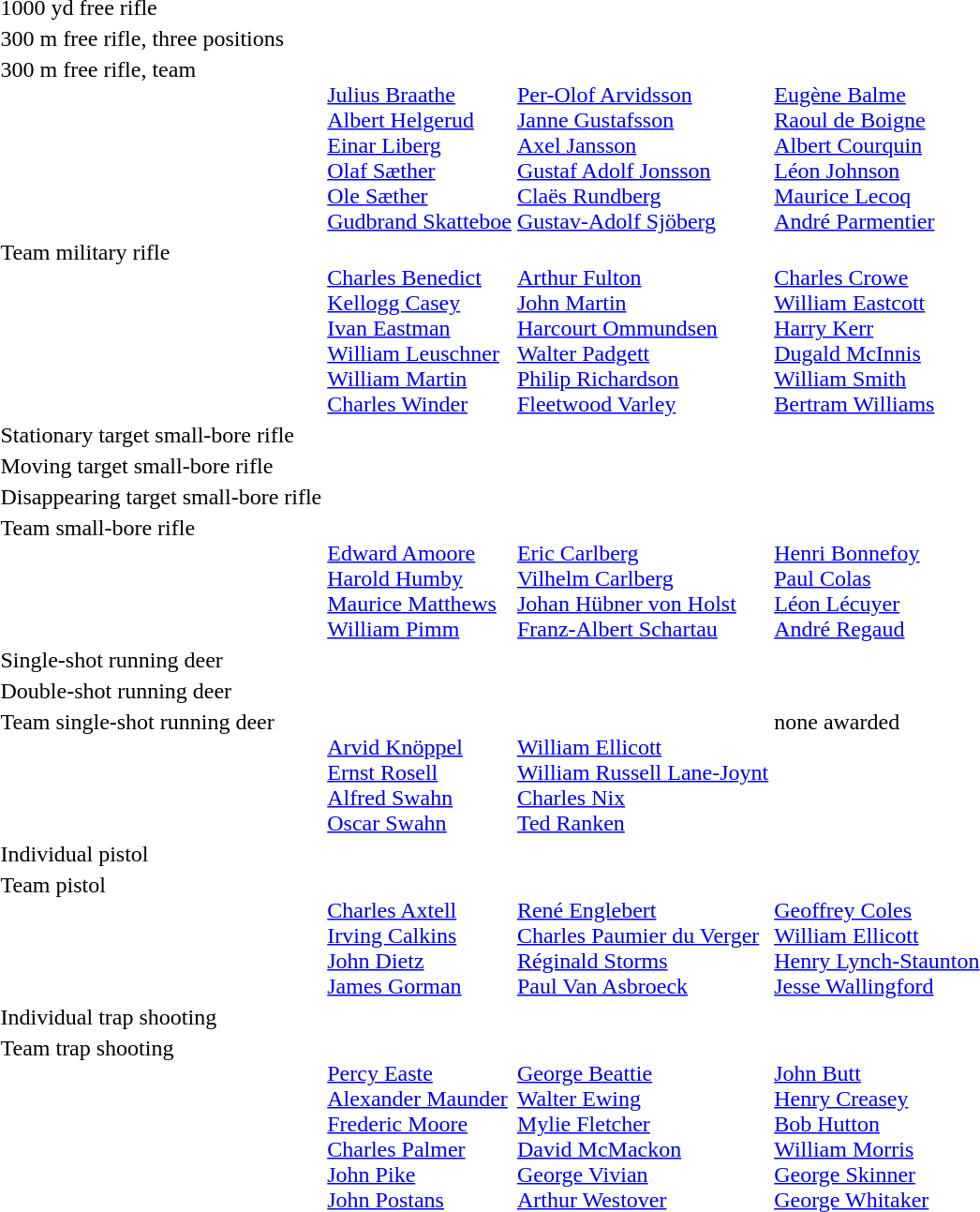<table>
<tr>
<td>1000 yd free rifle<br></td>
<td></td>
<td></td>
<td></td>
</tr>
<tr>
<td>300 m free rifle, three positions<br></td>
<td></td>
<td></td>
<td></td>
</tr>
<tr valign="top">
<td>300 m  free rifle, team<br></td>
<td><br><a href='#'>Julius Braathe</a><br><a href='#'>Albert Helgerud</a><br><a href='#'>Einar Liberg</a><br><a href='#'>Olaf Sæther</a><br><a href='#'>Ole Sæther</a><br><a href='#'>Gudbrand Skatteboe</a></td>
<td><br><a href='#'>Per-Olof Arvidsson</a><br><a href='#'>Janne Gustafsson</a><br><a href='#'>Axel Jansson</a><br><a href='#'>Gustaf Adolf Jonsson</a><br><a href='#'>Claës Rundberg</a><br><a href='#'>Gustav-Adolf Sjöberg</a></td>
<td><br><a href='#'>Eugène Balme</a><br><a href='#'>Raoul de Boigne</a><br><a href='#'>Albert Courquin</a><br><a href='#'>Léon Johnson</a><br><a href='#'>Maurice Lecoq</a><br><a href='#'>André Parmentier</a></td>
</tr>
<tr valign="top">
<td>Team military rifle<br></td>
<td><br><a href='#'>Charles Benedict</a><br><a href='#'>Kellogg Casey</a><br><a href='#'>Ivan Eastman</a><br><a href='#'>William Leuschner</a><br><a href='#'>William Martin</a><br><a href='#'>Charles Winder</a></td>
<td><br><a href='#'>Arthur Fulton</a><br><a href='#'>John Martin</a><br><a href='#'>Harcourt Ommundsen</a><br><a href='#'>Walter Padgett</a><br><a href='#'>Philip Richardson</a><br><a href='#'>Fleetwood Varley</a></td>
<td><br><a href='#'>Charles Crowe</a><br><a href='#'>William Eastcott</a><br><a href='#'>Harry Kerr</a><br><a href='#'>Dugald McInnis</a><br><a href='#'>William Smith</a><br><a href='#'>Bertram Williams</a></td>
</tr>
<tr>
<td>Stationary target small-bore rifle<br></td>
<td></td>
<td></td>
<td></td>
</tr>
<tr>
<td>Moving target small-bore rifle<br></td>
<td></td>
<td></td>
<td></td>
</tr>
<tr>
<td>Disappearing target small-bore rifle<br></td>
<td></td>
<td></td>
<td></td>
</tr>
<tr valign="top">
<td>Team small-bore rifle<br></td>
<td><br><a href='#'>Edward Amoore</a><br><a href='#'>Harold Humby</a><br><a href='#'>Maurice Matthews</a><br><a href='#'>William Pimm</a></td>
<td><br><a href='#'>Eric Carlberg</a><br><a href='#'>Vilhelm Carlberg</a><br><a href='#'>Johan Hübner von Holst</a><br><a href='#'>Franz-Albert Schartau</a></td>
<td><br><a href='#'>Henri Bonnefoy</a><br><a href='#'>Paul Colas</a><br><a href='#'>Léon Lécuyer</a><br><a href='#'>André Regaud</a></td>
</tr>
<tr>
<td>Single-shot running deer<br></td>
<td></td>
<td></td>
<td></td>
</tr>
<tr>
<td>Double-shot running deer<br></td>
<td></td>
<td></td>
<td></td>
</tr>
<tr valign="top">
<td>Team single-shot running deer<br></td>
<td><br><a href='#'>Arvid Knöppel</a><br><a href='#'>Ernst Rosell</a><br><a href='#'>Alfred Swahn</a><br><a href='#'>Oscar Swahn</a></td>
<td><br><a href='#'>William Ellicott</a><br><a href='#'>William Russell Lane-Joynt</a><br><a href='#'>Charles Nix</a><br><a href='#'>Ted Ranken</a></td>
<td>none awarded</td>
</tr>
<tr>
<td>Individual pistol<br></td>
<td></td>
<td></td>
<td></td>
</tr>
<tr valign="top">
<td>Team pistol<br></td>
<td><br><a href='#'>Charles Axtell</a><br><a href='#'>Irving Calkins</a><br><a href='#'>John Dietz</a><br><a href='#'>James Gorman</a></td>
<td><br><a href='#'>René Englebert</a><br><a href='#'>Charles Paumier du Verger</a><br><a href='#'>Réginald Storms</a><br><a href='#'>Paul Van Asbroeck</a></td>
<td><br><a href='#'>Geoffrey Coles</a><br><a href='#'>William Ellicott</a><br><a href='#'>Henry Lynch-Staunton</a><br><a href='#'>Jesse Wallingford</a></td>
</tr>
<tr>
<td>Individual trap shooting<br></td>
<td></td>
<td></td>
<td> <br> </td>
</tr>
<tr valign="top">
<td>Team trap shooting<br></td>
<td><br><a href='#'>Percy Easte</a><br><a href='#'>Alexander Maunder</a><br><a href='#'>Frederic Moore</a><br><a href='#'>Charles Palmer</a><br><a href='#'>John Pike</a><br><a href='#'>John Postans</a></td>
<td><br><a href='#'>George Beattie</a><br><a href='#'>Walter Ewing</a><br><a href='#'>Mylie Fletcher</a><br><a href='#'>David McMackon</a><br><a href='#'>George Vivian</a><br><a href='#'>Arthur Westover</a></td>
<td><br><a href='#'>John Butt</a><br><a href='#'>Henry Creasey</a><br><a href='#'>Bob Hutton</a><br><a href='#'>William Morris</a><br><a href='#'>George Skinner</a><br><a href='#'>George Whitaker</a></td>
</tr>
</table>
